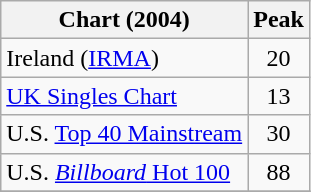<table class="wikitable">
<tr>
<th align="left">Chart (2004)</th>
<th align="left">Peak</th>
</tr>
<tr>
<td align="left">Ireland (<a href='#'>IRMA</a>)</td>
<td align="center">20</td>
</tr>
<tr>
<td align="left"><a href='#'>UK Singles Chart</a></td>
<td align="center">13</td>
</tr>
<tr>
<td align="left">U.S. <a href='#'>Top 40 Mainstream</a></td>
<td align="center">30</td>
</tr>
<tr>
<td align="left">U.S. <a href='#'><em>Billboard</em> Hot 100</a></td>
<td align="center">88</td>
</tr>
<tr>
</tr>
</table>
